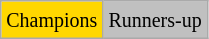<table class="wikitable">
<tr>
<td bgcolor=gold><small>Champions</small></td>
<td style="background:silver;"><small>Runners-up</small></td>
</tr>
</table>
